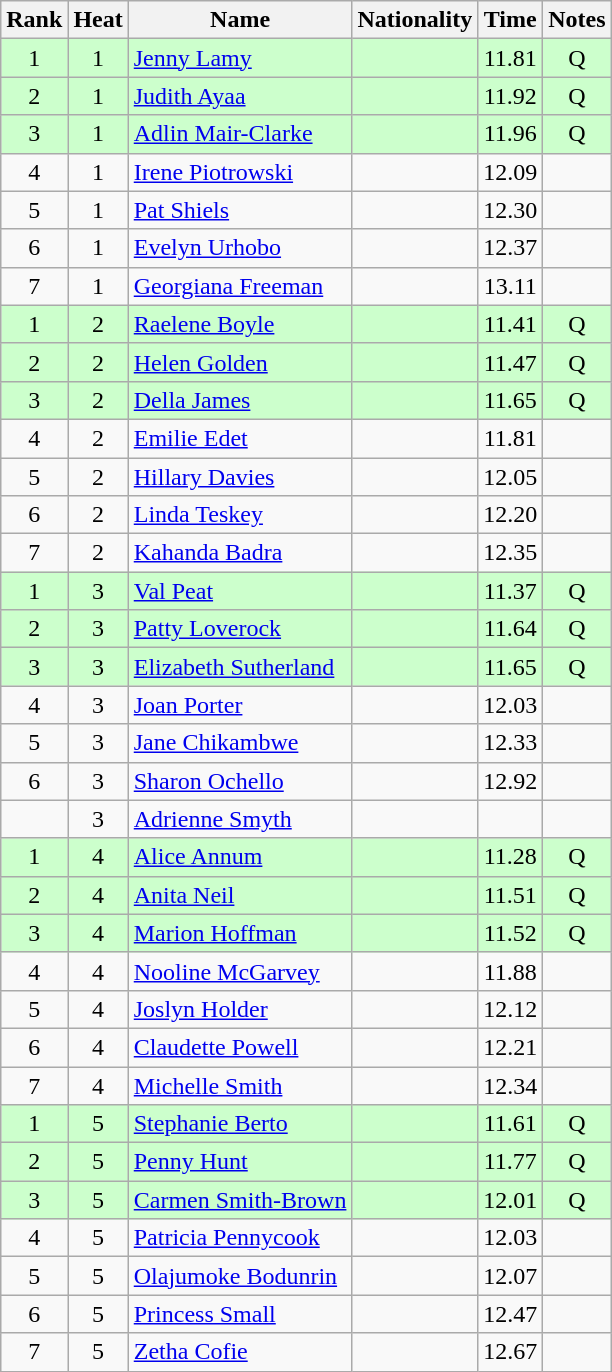<table class="wikitable sortable" style="text-align:center;">
<tr>
<th scope=col>Rank</th>
<th scope=col>Heat</th>
<th scope=col>Name</th>
<th scope=col>Nationality</th>
<th scope=col>Time</th>
<th scope=col>Notes</th>
</tr>
<tr style="background-color: #ccffcc;">
<td>1</td>
<td>1</td>
<td style="text-align:left;"><a href='#'>Jenny Lamy</a></td>
<td style="text-align:left;"></td>
<td>11.81</td>
<td>Q</td>
</tr>
<tr style="background-color: #ccffcc;">
<td>2</td>
<td>1</td>
<td style="text-align:left;"><a href='#'>Judith Ayaa</a></td>
<td style="text-align:left;"></td>
<td>11.92</td>
<td>Q</td>
</tr>
<tr style="background-color: #ccffcc;">
<td>3</td>
<td>1</td>
<td style="text-align:left;"><a href='#'>Adlin Mair-Clarke</a></td>
<td style="text-align:left;"></td>
<td>11.96</td>
<td>Q</td>
</tr>
<tr>
<td>4</td>
<td>1</td>
<td style="text-align:left;"><a href='#'>Irene Piotrowski</a></td>
<td style="text-align:left;"></td>
<td>12.09</td>
<td></td>
</tr>
<tr>
<td>5</td>
<td>1</td>
<td style="text-align:left;"><a href='#'>Pat Shiels</a></td>
<td style="text-align:left;"></td>
<td>12.30</td>
<td></td>
</tr>
<tr>
<td>6</td>
<td>1</td>
<td style="text-align:left;"><a href='#'>Evelyn Urhobo</a></td>
<td style="text-align:left;"></td>
<td>12.37</td>
<td></td>
</tr>
<tr>
<td>7</td>
<td>1</td>
<td style="text-align:left;"><a href='#'>Georgiana Freeman</a></td>
<td style="text-align:left;"></td>
<td>13.11</td>
<td></td>
</tr>
<tr style="background-color: #ccffcc;">
<td>1</td>
<td>2</td>
<td style="text-align:left;"><a href='#'>Raelene Boyle</a></td>
<td style="text-align:left;"></td>
<td>11.41</td>
<td>Q</td>
</tr>
<tr style="background-color: #ccffcc;">
<td>2</td>
<td>2</td>
<td style="text-align:left;"><a href='#'>Helen Golden</a></td>
<td style="text-align:left;"></td>
<td>11.47</td>
<td>Q</td>
</tr>
<tr style="background-color: #ccffcc;">
<td>3</td>
<td>2</td>
<td style="text-align:left;"><a href='#'>Della James</a></td>
<td style="text-align:left;"></td>
<td>11.65</td>
<td>Q</td>
</tr>
<tr>
<td>4</td>
<td>2</td>
<td style="text-align:left;"><a href='#'>Emilie Edet</a></td>
<td style="text-align:left;"></td>
<td>11.81</td>
<td></td>
</tr>
<tr>
<td>5</td>
<td>2</td>
<td style="text-align:left;"><a href='#'>Hillary Davies</a></td>
<td style="text-align:left;"></td>
<td>12.05</td>
<td></td>
</tr>
<tr>
<td>6</td>
<td>2</td>
<td style="text-align:left;"><a href='#'>Linda Teskey</a></td>
<td style="text-align:left;"></td>
<td>12.20</td>
<td></td>
</tr>
<tr>
<td>7</td>
<td>2</td>
<td style="text-align:left;"><a href='#'>Kahanda Badra</a></td>
<td style="text-align:left;"></td>
<td>12.35</td>
<td></td>
</tr>
<tr style="background-color: #ccffcc;">
<td>1</td>
<td>3</td>
<td style="text-align:left;"><a href='#'>Val Peat</a></td>
<td style="text-align:left;"></td>
<td>11.37</td>
<td>Q</td>
</tr>
<tr style="background-color: #ccffcc;">
<td>2</td>
<td>3</td>
<td style="text-align:left;"><a href='#'>Patty Loverock</a></td>
<td style="text-align:left;"></td>
<td>11.64</td>
<td>Q</td>
</tr>
<tr style="background-color: #ccffcc;">
<td>3</td>
<td>3</td>
<td style="text-align:left;"><a href='#'>Elizabeth Sutherland</a></td>
<td style="text-align:left;"></td>
<td>11.65</td>
<td>Q</td>
</tr>
<tr>
<td>4</td>
<td>3</td>
<td style="text-align:left;"><a href='#'>Joan Porter</a></td>
<td style="text-align:left;"></td>
<td>12.03</td>
<td></td>
</tr>
<tr>
<td>5</td>
<td>3</td>
<td style="text-align:left;"><a href='#'>Jane Chikambwe</a></td>
<td style="text-align:left;"></td>
<td>12.33</td>
<td></td>
</tr>
<tr>
<td>6</td>
<td>3</td>
<td style="text-align:left;"><a href='#'>Sharon Ochello</a></td>
<td style="text-align:left;"></td>
<td>12.92</td>
<td></td>
</tr>
<tr>
<td></td>
<td>3</td>
<td style="text-align:left;"><a href='#'>Adrienne Smyth</a></td>
<td style="text-align:left;"></td>
<td></td>
<td></td>
</tr>
<tr style="background-color: #ccffcc;">
<td>1</td>
<td>4</td>
<td style="text-align:left;"><a href='#'>Alice Annum</a></td>
<td style="text-align:left;"></td>
<td>11.28</td>
<td>Q</td>
</tr>
<tr style="background-color: #ccffcc;">
<td>2</td>
<td>4</td>
<td style="text-align:left;"><a href='#'>Anita Neil</a></td>
<td style="text-align:left;"></td>
<td>11.51</td>
<td>Q</td>
</tr>
<tr style="background-color: #ccffcc;">
<td>3</td>
<td>4</td>
<td style="text-align:left;"><a href='#'>Marion Hoffman</a></td>
<td style="text-align:left;"></td>
<td>11.52</td>
<td>Q</td>
</tr>
<tr>
<td>4</td>
<td>4</td>
<td style="text-align:left;"><a href='#'>Nooline McGarvey</a></td>
<td style="text-align:left;"></td>
<td>11.88</td>
<td></td>
</tr>
<tr>
<td>5</td>
<td>4</td>
<td style="text-align:left;"><a href='#'>Joslyn Holder</a></td>
<td style="text-align:left;"></td>
<td>12.12</td>
<td></td>
</tr>
<tr>
<td>6</td>
<td>4</td>
<td style="text-align:left;"><a href='#'>Claudette Powell</a></td>
<td style="text-align:left;"></td>
<td>12.21</td>
<td></td>
</tr>
<tr>
<td>7</td>
<td>4</td>
<td style="text-align:left;"><a href='#'>Michelle Smith</a></td>
<td style="text-align:left;"></td>
<td>12.34</td>
<td></td>
</tr>
<tr style="background-color: #ccffcc;">
<td>1</td>
<td>5</td>
<td style="text-align:left;"><a href='#'>Stephanie Berto</a></td>
<td style="text-align:left;"></td>
<td>11.61</td>
<td>Q</td>
</tr>
<tr style="background-color: #ccffcc;">
<td>2</td>
<td>5</td>
<td style="text-align:left;"><a href='#'>Penny Hunt</a></td>
<td style="text-align:left;"></td>
<td>11.77</td>
<td>Q</td>
</tr>
<tr style="background-color: #ccffcc;">
<td>3</td>
<td>5</td>
<td style="text-align:left;"><a href='#'>Carmen Smith-Brown</a></td>
<td style="text-align:left;"></td>
<td>12.01</td>
<td>Q</td>
</tr>
<tr>
<td>4</td>
<td>5</td>
<td style="text-align:left;"><a href='#'>Patricia Pennycook</a></td>
<td style="text-align:left;"></td>
<td>12.03</td>
<td></td>
</tr>
<tr>
<td>5</td>
<td>5</td>
<td style="text-align:left;"><a href='#'>Olajumoke Bodunrin</a></td>
<td style="text-align:left;"></td>
<td>12.07</td>
<td></td>
</tr>
<tr>
<td>6</td>
<td>5</td>
<td style="text-align:left;"><a href='#'>Princess Small</a></td>
<td style="text-align:left;"></td>
<td>12.47</td>
<td></td>
</tr>
<tr>
<td>7</td>
<td>5</td>
<td style="text-align:left;"><a href='#'>Zetha Cofie</a></td>
<td style="text-align:left;"></td>
<td>12.67</td>
<td></td>
</tr>
</table>
